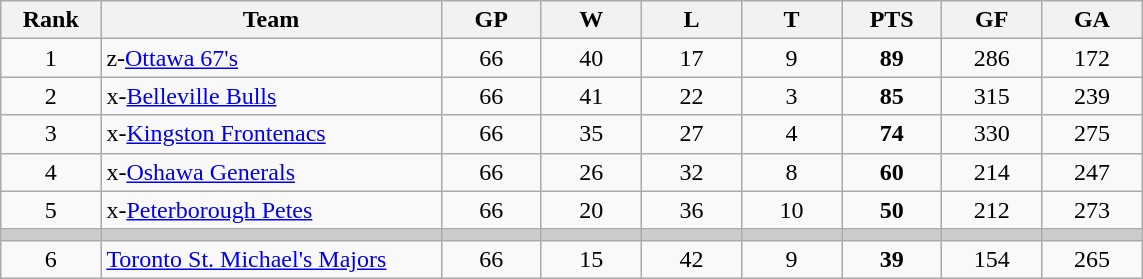<table class="wikitable sortable" style="text-align:center">
<tr>
<th width="7.5%">Rank</th>
<th width="25.5%">Team</th>
<th width="7.5%">GP</th>
<th width="7.5%">W</th>
<th width="7.5%">L</th>
<th width="7.5%">T</th>
<th width="7.5%">PTS</th>
<th width="7.5%">GF</th>
<th width="7.5%">GA</th>
</tr>
<tr>
<td>1</td>
<td align=left>z-<a href='#'>Ottawa 67's</a></td>
<td>66</td>
<td>40</td>
<td>17</td>
<td>9</td>
<td><strong>89</strong></td>
<td>286</td>
<td>172</td>
</tr>
<tr>
<td>2</td>
<td align=left>x-<a href='#'>Belleville Bulls</a></td>
<td>66</td>
<td>41</td>
<td>22</td>
<td>3</td>
<td><strong>85</strong></td>
<td>315</td>
<td>239</td>
</tr>
<tr>
<td>3</td>
<td align=left>x-<a href='#'>Kingston Frontenacs</a></td>
<td>66</td>
<td>35</td>
<td>27</td>
<td>4</td>
<td><strong>74</strong></td>
<td>330</td>
<td>275</td>
</tr>
<tr>
<td>4</td>
<td align=left>x-<a href='#'>Oshawa Generals</a></td>
<td>66</td>
<td>26</td>
<td>32</td>
<td>8</td>
<td><strong>60</strong></td>
<td>214</td>
<td>247</td>
</tr>
<tr>
<td>5</td>
<td align=left>x-<a href='#'>Peterborough Petes</a></td>
<td>66</td>
<td>20</td>
<td>36</td>
<td>10</td>
<td><strong>50</strong></td>
<td>212</td>
<td>273</td>
</tr>
<tr style="background-color:#cccccc;">
<td></td>
<td></td>
<td></td>
<td></td>
<td></td>
<td></td>
<td></td>
<td></td>
<td></td>
</tr>
<tr>
<td>6</td>
<td align=left><a href='#'>Toronto St. Michael's Majors</a></td>
<td>66</td>
<td>15</td>
<td>42</td>
<td>9</td>
<td><strong>39</strong></td>
<td>154</td>
<td>265</td>
</tr>
</table>
